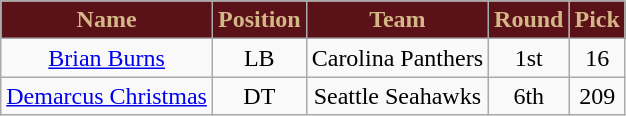<table class="wikitable" style="text-align: center;">
<tr>
<th style="background:#5a1118; color:#d3b787;">Name</th>
<th style="background:#5a1118; color:#d3b787;">Position</th>
<th style="background:#5a1118; color:#d3b787;">Team</th>
<th style="background:#5a1118; color:#d3b787;">Round</th>
<th style="background:#5a1118; color:#d3b787;">Pick</th>
</tr>
<tr>
<td><a href='#'>Brian Burns</a></td>
<td>LB</td>
<td>Carolina Panthers</td>
<td>1st</td>
<td>16</td>
</tr>
<tr>
<td><a href='#'>Demarcus Christmas</a></td>
<td>DT</td>
<td>Seattle Seahawks</td>
<td>6th</td>
<td>209</td>
</tr>
</table>
